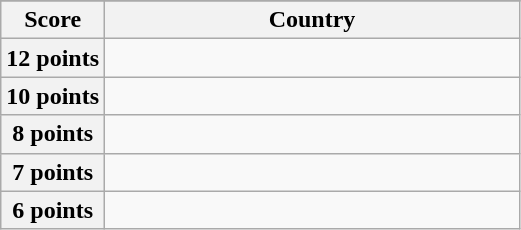<table class="wikitable">
<tr>
</tr>
<tr>
<th scope="col" width="20%">Score</th>
<th scope="col">Country</th>
</tr>
<tr>
<th scope="row">12 points</th>
<td></td>
</tr>
<tr>
<th scope="row">10 points</th>
<td></td>
</tr>
<tr>
<th scope="row">8 points</th>
<td></td>
</tr>
<tr>
<th scope="row">7 points</th>
<td></td>
</tr>
<tr>
<th scope="row">6 points</th>
<td></td>
</tr>
</table>
